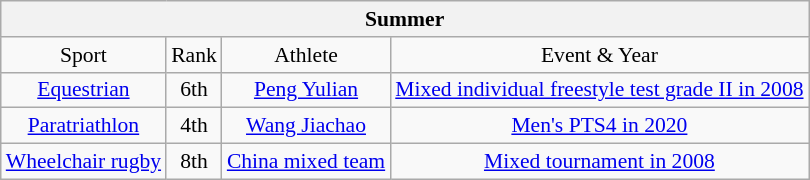<table class="wikitable" style="text-align:center; font-size:90%;">
<tr>
<th colspan=4>Summer</th>
</tr>
<tr>
<td>Sport</td>
<td>Rank</td>
<td>Athlete</td>
<td>Event & Year</td>
</tr>
<tr>
<td> <a href='#'>Equestrian</a></td>
<td>6th</td>
<td><a href='#'>Peng Yulian</a></td>
<td><a href='#'>Mixed individual freestyle test grade II in 2008</a></td>
</tr>
<tr>
<td> <a href='#'>Paratriathlon</a></td>
<td>4th</td>
<td><a href='#'>Wang Jiachao</a></td>
<td><a href='#'>Men's PTS4 in 2020</a></td>
</tr>
<tr>
<td> <a href='#'>Wheelchair rugby</a></td>
<td>8th</td>
<td><a href='#'>China mixed team</a></td>
<td><a href='#'>Mixed tournament in 2008</a></td>
</tr>
</table>
